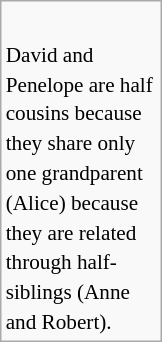<table class="wikitable floatright" style="font-size: 94%;">
<tr>
<td style="border: none;"><br>




</td>
</tr>
<tr>
<td style="font-size: 94%; border: none; line-height: 1.4em; max-width: 100px;">David and Penelope are half cousins because they share only one grandparent (Alice) because they are related through half-siblings (Anne and Robert).</td>
</tr>
</table>
